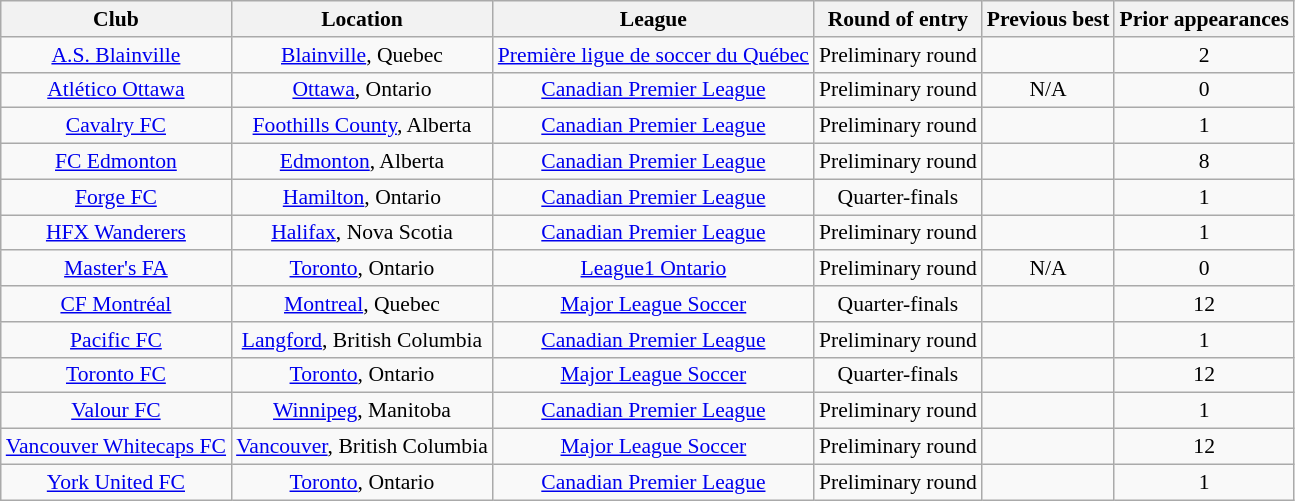<table class="wikitable sortable" style="text-align:center; font-size:90%">
<tr>
<th>Club</th>
<th>Location</th>
<th>League</th>
<th>Round of entry</th>
<th>Previous best</th>
<th>Prior appearances</th>
</tr>
<tr>
<td><a href='#'>A.S. Blainville</a></td>
<td><a href='#'>Blainville</a>, Quebec</td>
<td><a href='#'>Première ligue de soccer du Québec</a></td>
<td>Preliminary round</td>
<td></td>
<td>2</td>
</tr>
<tr>
<td><a href='#'>Atlético Ottawa</a></td>
<td><a href='#'>Ottawa</a>, Ontario</td>
<td><a href='#'>Canadian Premier League</a></td>
<td>Preliminary round</td>
<td>N/A</td>
<td>0</td>
</tr>
<tr>
<td><a href='#'>Cavalry FC</a></td>
<td><a href='#'>Foothills County</a>, Alberta</td>
<td><a href='#'>Canadian Premier League</a></td>
<td>Preliminary round</td>
<td></td>
<td>1</td>
</tr>
<tr>
<td><a href='#'>FC Edmonton</a></td>
<td><a href='#'>Edmonton</a>, Alberta</td>
<td><a href='#'>Canadian Premier League</a></td>
<td>Preliminary round</td>
<td></td>
<td>8</td>
</tr>
<tr>
<td><a href='#'>Forge FC</a></td>
<td><a href='#'>Hamilton</a>, Ontario</td>
<td><a href='#'>Canadian Premier League</a></td>
<td>Quarter-finals</td>
<td></td>
<td>1</td>
</tr>
<tr>
<td><a href='#'>HFX Wanderers</a></td>
<td><a href='#'>Halifax</a>, Nova Scotia</td>
<td><a href='#'>Canadian Premier League</a></td>
<td>Preliminary round</td>
<td></td>
<td>1</td>
</tr>
<tr>
<td><a href='#'>Master's FA</a></td>
<td><a href='#'>Toronto</a>, Ontario</td>
<td><a href='#'>League1 Ontario</a></td>
<td>Preliminary round</td>
<td>N/A</td>
<td>0</td>
</tr>
<tr>
<td><a href='#'>CF Montréal</a></td>
<td><a href='#'>Montreal</a>, Quebec</td>
<td><a href='#'>Major League Soccer</a></td>
<td>Quarter-finals</td>
<td></td>
<td>12</td>
</tr>
<tr>
<td><a href='#'>Pacific FC</a></td>
<td><a href='#'>Langford</a>, British Columbia</td>
<td><a href='#'>Canadian Premier League</a></td>
<td>Preliminary round</td>
<td></td>
<td>1</td>
</tr>
<tr>
<td><a href='#'>Toronto FC</a></td>
<td><a href='#'>Toronto</a>, Ontario</td>
<td><a href='#'>Major League Soccer</a></td>
<td>Quarter-finals</td>
<td></td>
<td>12</td>
</tr>
<tr>
<td><a href='#'>Valour FC</a></td>
<td><a href='#'>Winnipeg</a>, Manitoba</td>
<td><a href='#'>Canadian Premier League</a></td>
<td>Preliminary round</td>
<td></td>
<td>1</td>
</tr>
<tr>
<td><a href='#'>Vancouver Whitecaps FC</a></td>
<td><a href='#'>Vancouver</a>, British Columbia</td>
<td><a href='#'>Major League Soccer</a></td>
<td>Preliminary round</td>
<td></td>
<td>12</td>
</tr>
<tr>
<td><a href='#'>York United FC</a></td>
<td><a href='#'>Toronto</a>, Ontario</td>
<td><a href='#'>Canadian Premier League</a></td>
<td>Preliminary round</td>
<td></td>
<td>1</td>
</tr>
</table>
